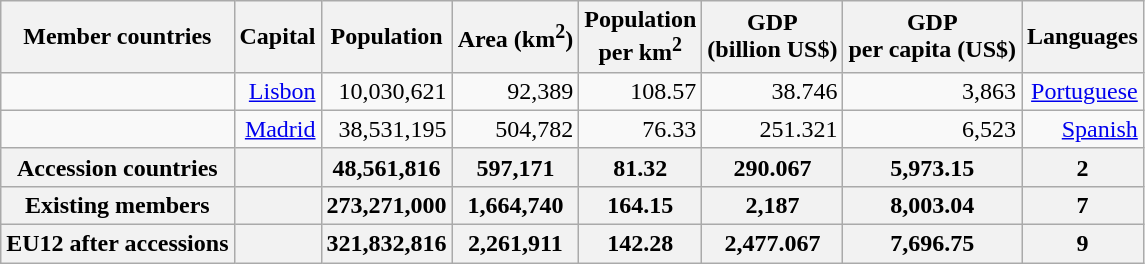<table class="wikitable floatcenter" style="text-align:right;">
<tr>
<th>Member countries</th>
<th>Capital</th>
<th>Population</th>
<th>Area (km<sup>2</sup>)</th>
<th>Population<br>per km<sup>2</sup></th>
<th>GDP <br>(billion US$)</th>
<th>GDP <br>per capita (US$)</th>
<th>Languages</th>
</tr>
<tr>
<td style="text-align:left;"></td>
<td><a href='#'>Lisbon</a></td>
<td>10,030,621</td>
<td>92,389</td>
<td>108.57</td>
<td>38.746</td>
<td>3,863</td>
<td><a href='#'>Portuguese</a></td>
</tr>
<tr>
<td style="text-align:left;"></td>
<td><a href='#'>Madrid</a></td>
<td>38,531,195</td>
<td>504,782</td>
<td>76.33</td>
<td>251.321</td>
<td>6,523</td>
<td><a href='#'>Spanish</a></td>
</tr>
<tr>
<th>Accession countries</th>
<th></th>
<th>48,561,816</th>
<th>597,171</th>
<th>81.32</th>
<th>290.067</th>
<th>5,973.15</th>
<th>2</th>
</tr>
<tr>
<th>Existing members</th>
<th></th>
<th>273,271,000</th>
<th>1,664,740</th>
<th>164.15</th>
<th>2,187</th>
<th>8,003.04</th>
<th>7</th>
</tr>
<tr>
<th>EU12 after accessions</th>
<th></th>
<th>321,832,816</th>
<th>2,261,911</th>
<th>142.28</th>
<th>2,477.067</th>
<th>7,696.75</th>
<th>9</th>
</tr>
</table>
